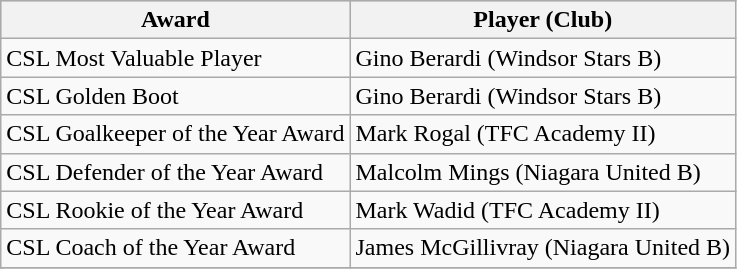<table class="wikitable">
<tr style="background:#cccccc;">
<th>Award</th>
<th>Player (Club)</th>
</tr>
<tr>
<td>CSL Most Valuable Player</td>
<td>Gino Berardi (Windsor Stars B)</td>
</tr>
<tr>
<td>CSL Golden Boot</td>
<td>Gino Berardi (Windsor Stars B)</td>
</tr>
<tr>
<td>CSL Goalkeeper of the Year Award</td>
<td>Mark Rogal (TFC Academy II)</td>
</tr>
<tr>
<td>CSL Defender of the Year Award</td>
<td>Malcolm Mings (Niagara United B)</td>
</tr>
<tr>
<td>CSL Rookie of the Year Award</td>
<td>Mark Wadid (TFC Academy II)</td>
</tr>
<tr>
<td>CSL Coach of the Year Award</td>
<td>James McGillivray (Niagara United B)</td>
</tr>
<tr>
</tr>
</table>
